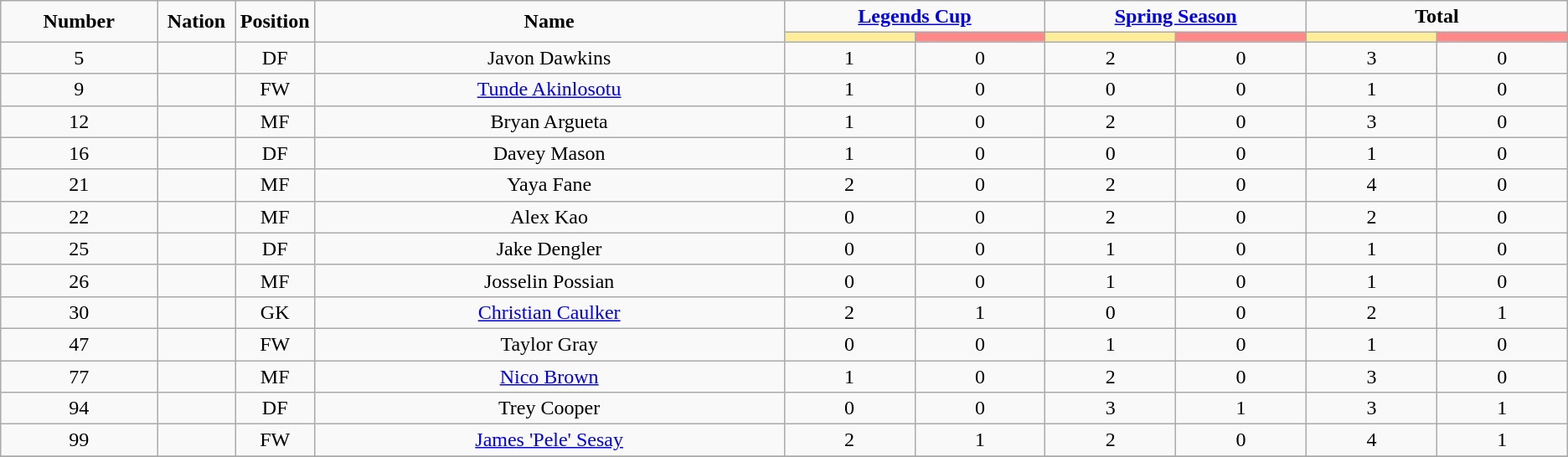<table class="wikitable" style="text-align:center;">
<tr>
<td rowspan="2"  style="width:10%; text-align:center;"><strong>Number</strong></td>
<td rowspan="2"  style="width:5%; text-align:center;"><strong>Nation</strong></td>
<td rowspan="2"  style="width:5%; text-align:center;"><strong>Position</strong></td>
<td rowspan="2"  style="width:30%; text-align:center;"><strong>Name</strong></td>
<td colspan="2" style="text-align:center;"><strong><a href='#'>Legends Cup</a></strong></td>
<td colspan="2" style="text-align:center;"><strong><a href='#'>Spring Season</a></strong></td>
<td colspan="2" style="text-align:center;"><strong>Total</strong></td>
</tr>
<tr>
<th style="width:60px; background:#fe9;"></th>
<th style="width:60px; background:#ff8888;"></th>
<th style="width:60px; background:#fe9;"></th>
<th style="width:60px; background:#ff8888;"></th>
<th style="width:60px; background:#fe9;"></th>
<th style="width:60px; background:#ff8888;"></th>
</tr>
<tr>
<td>5</td>
<td></td>
<td>DF</td>
<td>Javon Dawkins</td>
<td>1</td>
<td>0</td>
<td>2</td>
<td>0</td>
<td>3</td>
<td>0</td>
</tr>
<tr>
<td>9</td>
<td></td>
<td>FW</td>
<td><a href='#'>Tunde Akinlosotu</a></td>
<td>1</td>
<td>0</td>
<td>0</td>
<td>0</td>
<td>1</td>
<td>0</td>
</tr>
<tr>
<td>12</td>
<td></td>
<td>MF</td>
<td>Bryan Argueta</td>
<td>1</td>
<td>0</td>
<td>2</td>
<td>0</td>
<td>3</td>
<td>0</td>
</tr>
<tr>
<td>16</td>
<td></td>
<td>DF</td>
<td>Davey Mason</td>
<td>1</td>
<td>0</td>
<td>0</td>
<td>0</td>
<td>1</td>
<td>0</td>
</tr>
<tr>
<td>21</td>
<td></td>
<td>MF</td>
<td>Yaya Fane</td>
<td>2</td>
<td>0</td>
<td>2</td>
<td>0</td>
<td>4</td>
<td>0</td>
</tr>
<tr>
<td>22</td>
<td></td>
<td>MF</td>
<td>Alex Kao</td>
<td>0</td>
<td>0</td>
<td>2</td>
<td>0</td>
<td>2</td>
<td>0</td>
</tr>
<tr>
<td>25</td>
<td></td>
<td>DF</td>
<td>Jake Dengler</td>
<td>0</td>
<td>0</td>
<td>1</td>
<td>0</td>
<td>1</td>
<td>0</td>
</tr>
<tr>
<td>26</td>
<td></td>
<td>MF</td>
<td>Josselin Possian</td>
<td>0</td>
<td>0</td>
<td>1</td>
<td>0</td>
<td>1</td>
<td>0</td>
</tr>
<tr>
<td>30</td>
<td></td>
<td>GK</td>
<td><a href='#'>Christian Caulker</a></td>
<td>2</td>
<td>1</td>
<td>0</td>
<td>0</td>
<td>2</td>
<td>1</td>
</tr>
<tr>
<td>47</td>
<td></td>
<td>FW</td>
<td>Taylor Gray</td>
<td>0</td>
<td>0</td>
<td>1</td>
<td>0</td>
<td>1</td>
<td>0</td>
</tr>
<tr>
<td>77</td>
<td></td>
<td>MF</td>
<td><a href='#'>Nico Brown</a></td>
<td>1</td>
<td>0</td>
<td>2</td>
<td>0</td>
<td>3</td>
<td>0</td>
</tr>
<tr>
<td>94</td>
<td></td>
<td>DF</td>
<td>Trey Cooper</td>
<td>0</td>
<td>0</td>
<td>3</td>
<td>1</td>
<td>3</td>
<td>1</td>
</tr>
<tr>
<td>99</td>
<td></td>
<td>FW</td>
<td><a href='#'>James 'Pele' Sesay</a></td>
<td>2</td>
<td>1</td>
<td>2</td>
<td>0</td>
<td>4</td>
<td>1</td>
</tr>
<tr>
</tr>
</table>
